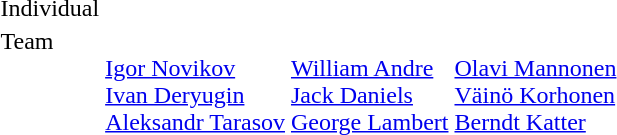<table>
<tr>
<td>Individual<br></td>
<td></td>
<td></td>
<td></td>
</tr>
<tr valign="top">
<td>Team<br></td>
<td><br><a href='#'>Igor Novikov</a><br><a href='#'>Ivan Deryugin</a><br><a href='#'>Aleksandr Tarasov</a></td>
<td><br><a href='#'>William Andre</a><br><a href='#'>Jack Daniels</a><br><a href='#'>George Lambert</a></td>
<td><br><a href='#'>Olavi Mannonen</a><br><a href='#'>Väinö Korhonen</a><br><a href='#'>Berndt Katter</a></td>
</tr>
</table>
